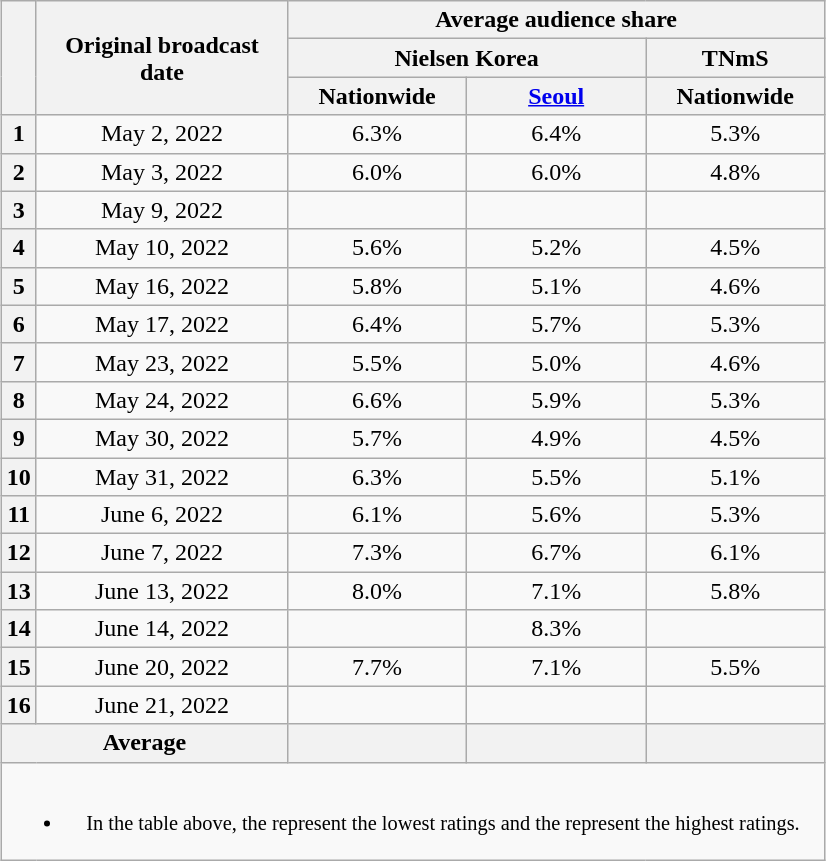<table class="wikitable" style="text-align:center; max-width:550px; margin-left:auto; margin-right:auto">
<tr>
<th scope="col" rowspan="3"></th>
<th scope="col" rowspan="3">Original broadcast date</th>
<th scope="col" colspan="3">Average audience share</th>
</tr>
<tr>
<th scope="col" colspan="2">Nielsen Korea</th>
<th scope="col">TNmS</th>
</tr>
<tr>
<th scope="col" style="width:7em">Nationwide</th>
<th scope="col" style="width:7em"><a href='#'>Seoul</a></th>
<th scope="col" style="width:7em">Nationwide</th>
</tr>
<tr>
<th scope="col">1</th>
<td>May 2, 2022</td>
<td>6.3% </td>
<td>6.4% </td>
<td>5.3% </td>
</tr>
<tr>
<th scope="col">2</th>
<td>May 3, 2022</td>
<td>6.0% </td>
<td>6.0% </td>
<td>4.8% </td>
</tr>
<tr>
<th scope="col">3</th>
<td>May 9, 2022</td>
<td><strong></strong> </td>
<td><strong></strong> </td>
<td><strong></strong> </td>
</tr>
<tr>
<th scope="col">4</th>
<td>May 10, 2022</td>
<td>5.6% </td>
<td>5.2% </td>
<td>4.5% </td>
</tr>
<tr>
<th scope="col">5</th>
<td>May 16, 2022</td>
<td>5.8% </td>
<td>5.1% </td>
<td>4.6% </td>
</tr>
<tr>
<th scope="col">6</th>
<td>May 17, 2022</td>
<td>6.4% </td>
<td>5.7% </td>
<td>5.3% </td>
</tr>
<tr>
<th scope="col">7</th>
<td>May 23, 2022</td>
<td>5.5% </td>
<td>5.0% </td>
<td>4.6% </td>
</tr>
<tr>
<th scope="col">8</th>
<td>May 24, 2022</td>
<td>6.6% </td>
<td>5.9% </td>
<td>5.3% </td>
</tr>
<tr>
<th scope="col">9</th>
<td>May 30, 2022</td>
<td>5.7% </td>
<td>4.9% </td>
<td>4.5% </td>
</tr>
<tr>
<th scope="col">10</th>
<td>May 31, 2022</td>
<td>6.3% </td>
<td>5.5% </td>
<td>5.1% </td>
</tr>
<tr>
<th scope="col">11</th>
<td>June 6, 2022</td>
<td>6.1% </td>
<td>5.6% </td>
<td>5.3% </td>
</tr>
<tr>
<th scope="col">12</th>
<td>June 7, 2022</td>
<td>7.3% </td>
<td>6.7% </td>
<td>6.1% </td>
</tr>
<tr>
<th scope="col">13</th>
<td>June 13, 2022</td>
<td>8.0% </td>
<td>7.1% </td>
<td>5.8% </td>
</tr>
<tr>
<th scope="col">14</th>
<td>June 14, 2022</td>
<td><strong></strong> </td>
<td>8.3% </td>
<td><strong> </strong></td>
</tr>
<tr>
<th scope="col">15</th>
<td>June 20, 2022</td>
<td>7.7% </td>
<td>7.1% </td>
<td>5.5% </td>
</tr>
<tr>
<th scope="col">16</th>
<td>June 21, 2022</td>
<td><strong></strong> </td>
<td><strong></strong> </td>
<td><strong> </strong></td>
</tr>
<tr>
<th scope="col" colspan="2">Average</th>
<th scope="col"></th>
<th scope="col"></th>
<th scope="col"></th>
</tr>
<tr>
<td colspan="5" style="font-size:85%"><br><ul><li>In the table above, the <strong></strong> represent the lowest ratings and the <strong></strong> represent the highest ratings.</li></ul></td>
</tr>
</table>
